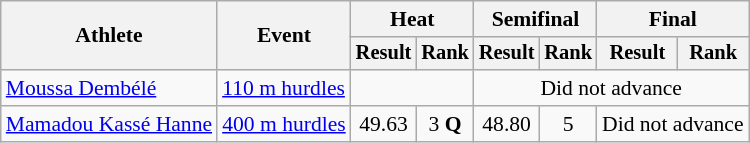<table class="wikitable" style="font-size:90%">
<tr>
<th rowspan="2">Athlete</th>
<th rowspan="2">Event</th>
<th colspan="2">Heat</th>
<th colspan="2">Semifinal</th>
<th colspan="2">Final</th>
</tr>
<tr style="font-size:95%">
<th>Result</th>
<th>Rank</th>
<th>Result</th>
<th>Rank</th>
<th>Result</th>
<th>Rank</th>
</tr>
<tr align=center>
<td align=left><a href='#'>Moussa Dembélé</a></td>
<td align=left><a href='#'>110 m hurdles</a></td>
<td colspan=2></td>
<td colspan=4>Did not advance</td>
</tr>
<tr align=center>
<td align=left><a href='#'>Mamadou Kassé Hanne</a></td>
<td align=left><a href='#'>400 m hurdles</a></td>
<td>49.63</td>
<td>3 <strong>Q</strong></td>
<td>48.80</td>
<td>5</td>
<td colspan=2>Did not advance</td>
</tr>
</table>
